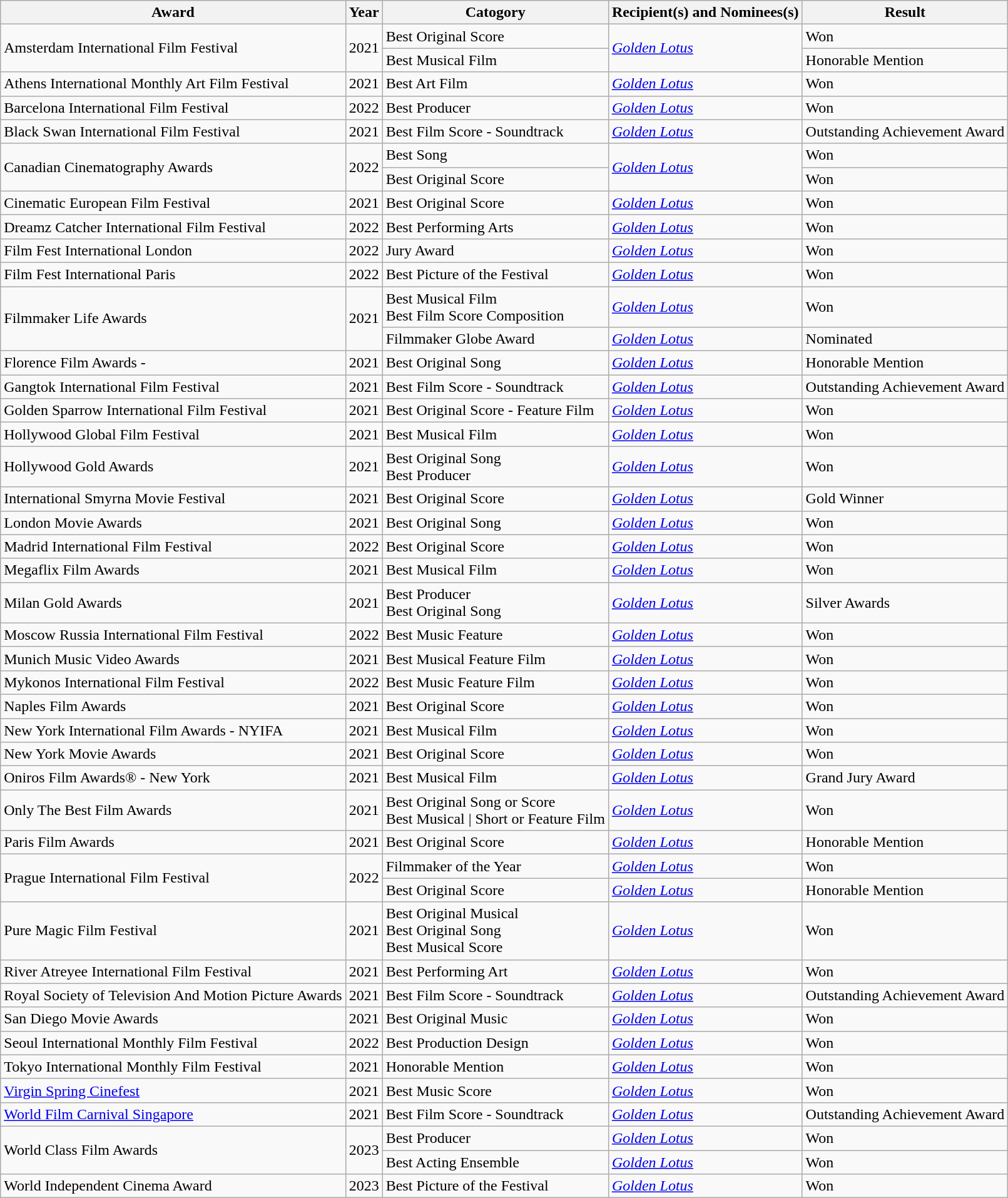<table class="wikitable">
<tr>
<th>Award</th>
<th>Year</th>
<th>Catogory</th>
<th>Recipient(s) and Nominees(s)</th>
<th>Result</th>
</tr>
<tr>
<td rowspan="2">Amsterdam International Film Festival</td>
<td rowspan="2">2021</td>
<td>Best Original Score</td>
<td rowspan="2"><a href='#'><em>Golden Lotus</em></a></td>
<td>Won</td>
</tr>
<tr>
<td>Best Musical Film</td>
<td>Honorable Mention</td>
</tr>
<tr>
<td>Athens International Monthly Art Film Festival</td>
<td>2021</td>
<td>Best Art Film</td>
<td><a href='#'><em>Golden Lotus</em></a></td>
<td>Won</td>
</tr>
<tr>
<td>Barcelona International Film Festival</td>
<td>2022</td>
<td>Best Producer</td>
<td><a href='#'><em>Golden Lotus</em></a></td>
<td>Won</td>
</tr>
<tr>
<td>Black Swan International Film Festival</td>
<td>2021</td>
<td>Best Film Score - Soundtrack</td>
<td><a href='#'><em>Golden Lotus</em></a></td>
<td>Outstanding Achievement Award</td>
</tr>
<tr>
<td rowspan="2">Canadian Cinematography Awards</td>
<td rowspan="2">2022</td>
<td>Best Song</td>
<td rowspan="2"><a href='#'><em>Golden Lotus</em></a></td>
<td>Won</td>
</tr>
<tr>
<td>Best Original Score</td>
<td>Won</td>
</tr>
<tr>
<td>Cinematic European Film Festival</td>
<td>2021</td>
<td>Best Original Score</td>
<td><a href='#'><em>Golden Lotus</em></a></td>
<td>Won</td>
</tr>
<tr>
<td>Dreamz Catcher International Film Festival</td>
<td>2022</td>
<td>Best Performing Arts</td>
<td><a href='#'><em>Golden Lotus</em></a></td>
<td>Won</td>
</tr>
<tr>
<td>Film Fest International London</td>
<td>2022</td>
<td>Jury Award</td>
<td><a href='#'><em>Golden Lotus</em></a></td>
<td>Won</td>
</tr>
<tr>
<td>Film Fest International Paris</td>
<td>2022</td>
<td>Best Picture of the Festival</td>
<td><a href='#'><em>Golden Lotus</em></a></td>
<td>Won</td>
</tr>
<tr>
<td rowspan="2">Filmmaker Life Awards</td>
<td rowspan="2">2021</td>
<td>Best Musical Film<br>Best Film Score Composition</td>
<td><a href='#'><em>Golden Lotus</em></a></td>
<td>Won</td>
</tr>
<tr>
<td>Filmmaker Globe Award</td>
<td><a href='#'><em>Golden Lotus</em></a></td>
<td>Nominated</td>
</tr>
<tr>
<td>Florence Film Awards -</td>
<td>2021</td>
<td>Best Original Song</td>
<td><a href='#'><em>Golden Lotus</em></a></td>
<td>Honorable Mention</td>
</tr>
<tr>
<td>Gangtok International Film Festival</td>
<td>2021</td>
<td>Best Film Score - Soundtrack</td>
<td><a href='#'><em>Golden Lotus</em></a></td>
<td>Outstanding Achievement Award</td>
</tr>
<tr>
<td>Golden Sparrow International Film Festival</td>
<td>2021</td>
<td>Best Original Score - Feature Film</td>
<td><a href='#'><em>Golden Lotus</em></a></td>
<td>Won</td>
</tr>
<tr>
<td>Hollywood Global Film Festival</td>
<td>2021</td>
<td>Best Musical Film</td>
<td><a href='#'><em>Golden Lotus</em></a></td>
<td>Won</td>
</tr>
<tr>
<td>Hollywood Gold Awards</td>
<td>2021</td>
<td>Best Original Song<br>Best Producer</td>
<td><a href='#'><em>Golden Lotus</em></a></td>
<td>Won</td>
</tr>
<tr>
<td>International Smyrna Movie Festival</td>
<td>2021</td>
<td>Best Original Score</td>
<td><a href='#'><em>Golden Lotus</em></a></td>
<td>Gold Winner</td>
</tr>
<tr>
<td>London Movie Awards</td>
<td>2021</td>
<td>Best Original Song</td>
<td><a href='#'><em>Golden Lotus</em></a></td>
<td>Won</td>
</tr>
<tr>
<td>Madrid International Film Festival</td>
<td>2022</td>
<td>Best Original Score</td>
<td><a href='#'><em>Golden Lotus</em></a></td>
<td>Won</td>
</tr>
<tr>
<td>Megaflix Film Awards</td>
<td>2021</td>
<td>Best Musical Film</td>
<td><a href='#'><em>Golden Lotus</em></a></td>
<td>Won</td>
</tr>
<tr>
<td>Milan Gold Awards</td>
<td>2021</td>
<td>Best Producer<br>Best Original Song</td>
<td><a href='#'><em>Golden Lotus</em></a></td>
<td>Silver Awards</td>
</tr>
<tr>
<td>Moscow Russia International Film Festival</td>
<td>2022</td>
<td>Best Music Feature</td>
<td><a href='#'><em>Golden Lotus</em></a></td>
<td>Won</td>
</tr>
<tr>
<td>Munich Music Video Awards</td>
<td>2021</td>
<td>Best Musical Feature Film</td>
<td><a href='#'><em>Golden Lotus</em></a></td>
<td>Won</td>
</tr>
<tr>
<td>Mykonos International Film Festival</td>
<td>2022</td>
<td>Best Music Feature Film</td>
<td><a href='#'><em>Golden Lotus</em></a></td>
<td>Won</td>
</tr>
<tr>
<td>Naples Film Awards</td>
<td>2021</td>
<td>Best Original Score</td>
<td><a href='#'><em>Golden Lotus</em></a></td>
<td>Won</td>
</tr>
<tr>
<td>New York International Film Awards - NYIFA</td>
<td>2021</td>
<td>Best Musical Film</td>
<td><a href='#'><em>Golden Lotus</em></a></td>
<td>Won</td>
</tr>
<tr>
<td>New York Movie Awards</td>
<td>2021</td>
<td>Best Original Score</td>
<td><a href='#'><em>Golden Lotus</em></a></td>
<td>Won</td>
</tr>
<tr>
<td>Oniros Film Awards® - New York</td>
<td>2021</td>
<td>Best Musical Film</td>
<td><a href='#'><em>Golden Lotus</em></a></td>
<td>Grand Jury Award</td>
</tr>
<tr>
<td>Only The Best Film Awards</td>
<td>2021</td>
<td>Best Original Song or Score<br>Best Musical | Short or Feature Film</td>
<td><a href='#'><em>Golden Lotus</em></a></td>
<td>Won</td>
</tr>
<tr>
<td>Paris Film Awards</td>
<td>2021</td>
<td>Best Original Score</td>
<td><a href='#'><em>Golden Lotus</em></a></td>
<td>Honorable Mention</td>
</tr>
<tr>
<td rowspan="2">Prague International Film Festival</td>
<td rowspan="2">2022</td>
<td>Filmmaker of the Year</td>
<td><a href='#'><em>Golden Lotus</em></a></td>
<td>Won</td>
</tr>
<tr>
<td>Best Original Score</td>
<td><a href='#'><em>Golden Lotus</em></a></td>
<td>Honorable Mention</td>
</tr>
<tr>
<td>Pure Magic Film Festival</td>
<td>2021</td>
<td>Best Original Musical<br>Best Original Song<br>Best Musical Score</td>
<td><a href='#'><em>Golden Lotus</em></a></td>
<td>Won</td>
</tr>
<tr>
<td>River Atreyee International Film Festival</td>
<td>2021</td>
<td>Best Performing Art</td>
<td><a href='#'><em>Golden Lotus</em></a></td>
<td>Won</td>
</tr>
<tr>
<td>Royal Society of Television And Motion Picture Awards</td>
<td>2021</td>
<td>Best Film Score - Soundtrack</td>
<td><a href='#'><em>Golden Lotus</em></a></td>
<td>Outstanding Achievement Award</td>
</tr>
<tr>
<td>San Diego Movie Awards</td>
<td>2021</td>
<td>Best Original Music</td>
<td><a href='#'><em>Golden Lotus</em></a></td>
<td>Won</td>
</tr>
<tr>
<td>Seoul International Monthly Film Festival</td>
<td>2022</td>
<td>Best Production Design</td>
<td><a href='#'><em>Golden Lotus</em></a></td>
<td>Won</td>
</tr>
<tr>
<td>Tokyo International Monthly Film Festival</td>
<td>2021</td>
<td>Honorable Mention</td>
<td><a href='#'><em>Golden Lotus</em></a></td>
<td>Won</td>
</tr>
<tr>
<td><a href='#'>Virgin Spring Cinefest</a></td>
<td>2021</td>
<td>Best Music Score</td>
<td><a href='#'><em>Golden Lotus</em></a></td>
<td>Won</td>
</tr>
<tr>
<td><a href='#'>World Film Carnival Singapore</a></td>
<td>2021</td>
<td>Best Film Score - Soundtrack</td>
<td><a href='#'><em>Golden Lotus</em></a></td>
<td>Outstanding Achievement Award</td>
</tr>
<tr>
<td rowspan="2">World Class Film Awards</td>
<td rowspan="2">2023</td>
<td>Best Producer</td>
<td><a href='#'><em>Golden Lotus</em></a></td>
<td>Won</td>
</tr>
<tr>
<td>Best Acting Ensemble</td>
<td><a href='#'><em>Golden Lotus</em></a></td>
<td>Won</td>
</tr>
<tr>
<td>World Independent Cinema Award</td>
<td>2023</td>
<td>Best Picture of the Festival</td>
<td><a href='#'><em>Golden Lotus</em></a></td>
<td>Won</td>
</tr>
</table>
